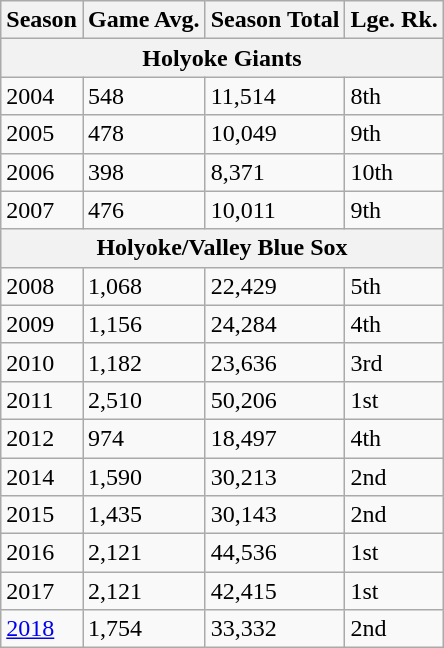<table class="wikitable">
<tr>
<th>Season</th>
<th>Game Avg.</th>
<th>Season Total</th>
<th>Lge. Rk.</th>
</tr>
<tr>
<th colspan="4" align="center"><strong>Holyoke Giants</strong></th>
</tr>
<tr>
<td>2004</td>
<td>548</td>
<td>11,514</td>
<td>8th</td>
</tr>
<tr>
<td>2005</td>
<td>478</td>
<td>10,049</td>
<td>9th</td>
</tr>
<tr>
<td>2006</td>
<td>398</td>
<td>8,371</td>
<td>10th</td>
</tr>
<tr>
<td>2007</td>
<td>476</td>
<td>10,011</td>
<td>9th</td>
</tr>
<tr>
<th colspan="4" align="center"><strong>Holyoke/Valley Blue Sox</strong></th>
</tr>
<tr>
<td>2008</td>
<td>1,068</td>
<td>22,429</td>
<td>5th</td>
</tr>
<tr>
<td>2009</td>
<td>1,156</td>
<td>24,284</td>
<td>4th</td>
</tr>
<tr>
<td>2010</td>
<td>1,182</td>
<td>23,636</td>
<td>3rd</td>
</tr>
<tr>
<td>2011</td>
<td>2,510</td>
<td>50,206</td>
<td>1st</td>
</tr>
<tr>
<td>2012</td>
<td>974</td>
<td>18,497</td>
<td>4th</td>
</tr>
<tr>
<td>2014</td>
<td>1,590</td>
<td>30,213</td>
<td>2nd</td>
</tr>
<tr>
<td>2015</td>
<td>1,435</td>
<td>30,143</td>
<td>2nd</td>
</tr>
<tr>
<td>2016</td>
<td>2,121</td>
<td>44,536</td>
<td>1st</td>
</tr>
<tr>
<td>2017</td>
<td>2,121</td>
<td>42,415</td>
<td>1st</td>
</tr>
<tr>
<td><a href='#'>2018</a></td>
<td>1,754</td>
<td>33,332</td>
<td>2nd</td>
</tr>
</table>
